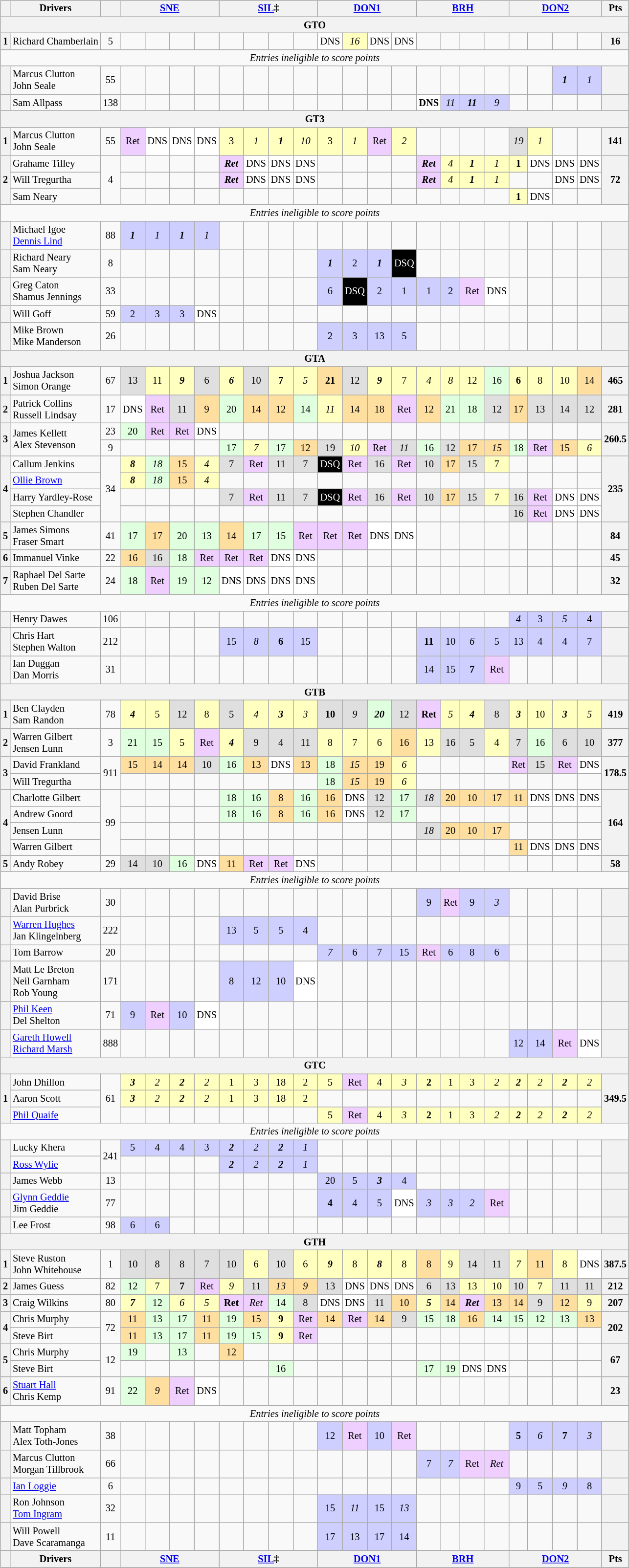<table>
<tr valign="top">
<td><br><table class="wikitable" style="font-size: 85%; text-align:center;">
<tr valign="top">
<th valign="middle"></th>
<th valign="middle">Drivers</th>
<th valign="middle"></th>
<th colspan="4"><a href='#'>SNE</a></th>
<th colspan="4"><a href='#'>SIL</a>‡</th>
<th colspan="4"><a href='#'>DON1</a></th>
<th colspan="4"><a href='#'>BRH</a></th>
<th colspan="4"><a href='#'>DON2</a></th>
<th valign=middle>Pts</th>
</tr>
<tr>
<th colspan="24">GTO</th>
</tr>
<tr>
<th>1</th>
<td align=left> Richard Chamberlain</td>
<td>5</td>
<td></td>
<td></td>
<td></td>
<td></td>
<td></td>
<td></td>
<td></td>
<td></td>
<td style="background:#ffffff;">DNS</td>
<td style="background:#ffffbf;"><em>16</em></td>
<td style="background:#ffffff;">DNS</td>
<td style="background:#ffffff;">DNS</td>
<td></td>
<td></td>
<td></td>
<td></td>
<td></td>
<td></td>
<td></td>
<td></td>
<th>16</th>
</tr>
<tr>
<td colspan=24><em>Entries ineligible to score points</em></td>
</tr>
<tr>
<th></th>
<td align=left> Marcus Clutton<br> John Seale</td>
<td>55</td>
<td></td>
<td></td>
<td></td>
<td></td>
<td></td>
<td></td>
<td></td>
<td></td>
<td></td>
<td></td>
<td></td>
<td></td>
<td></td>
<td></td>
<td></td>
<td></td>
<td></td>
<td></td>
<td style="background:#cfcfff;"><strong><em>1</em></strong></td>
<td style="background:#cfcfff;"><em>1</em></td>
<th></th>
</tr>
<tr>
<th></th>
<td align=left> Sam Allpass</td>
<td>138</td>
<td></td>
<td></td>
<td></td>
<td></td>
<td></td>
<td></td>
<td></td>
<td></td>
<td></td>
<td></td>
<td></td>
<td></td>
<td style="background:#ffffff;"><strong>DNS</strong></td>
<td style="background:#cfcfff;"><em>11</em></td>
<td style="background:#cfcfff;"><strong><em>11</em></strong></td>
<td style="background:#cfcfff;"><em>9</em></td>
<td></td>
<td></td>
<td></td>
<td></td>
<th></th>
</tr>
<tr>
<th colspan="24">GT3</th>
</tr>
<tr>
<th>1</th>
<td align=left> Marcus Clutton<br> John Seale</td>
<td>55</td>
<td style="background:#efcfff;">Ret</td>
<td style="background:#ffffff;">DNS</td>
<td style="background:#ffffff;">DNS</td>
<td style="background:#ffffff;">DNS</td>
<td style="background:#ffffbf;">3</td>
<td style="background:#ffffbf;"><em>1</em></td>
<td style="background:#ffffbf;"><strong><em>1</em></strong></td>
<td style="background:#ffffbf;"><em>10</em></td>
<td style="background:#ffffbf;">3</td>
<td style="background:#ffffbf;"><em>1</em></td>
<td style="background:#efcfff;">Ret</td>
<td style="background:#ffffbf;"><em>2</em></td>
<td></td>
<td></td>
<td></td>
<td></td>
<td style="background:#dfdfdf;"><em>19</em></td>
<td style="background:#ffffbf;"><em>1</em></td>
<td></td>
<td></td>
<th>141</th>
</tr>
<tr>
<th rowspan=3>2</th>
<td align=left> Grahame Tilley</td>
<td rowspan=3>4</td>
<td></td>
<td></td>
<td></td>
<td></td>
<td style="background:#efcfff;"><strong><em>Ret</em></strong></td>
<td style="background:#ffffff;">DNS</td>
<td style="background:#ffffff;">DNS</td>
<td style="background:#ffffff;">DNS</td>
<td></td>
<td></td>
<td></td>
<td></td>
<td style="background:#efcfff;"><strong><em>Ret</em></strong></td>
<td style="background:#ffffbf;"><em>4</em></td>
<td style="background:#ffffbf;"><strong><em>1</em></strong></td>
<td style="background:#ffffbf;"><em>1</em></td>
<td style="background:#ffffbf;"><strong>1</strong></td>
<td style="background:#ffffff;">DNS</td>
<td style="background:#ffffff;">DNS</td>
<td style="background:#ffffff;">DNS</td>
<th rowspan=3>72</th>
</tr>
<tr>
<td align=left> Will Tregurtha</td>
<td></td>
<td></td>
<td></td>
<td></td>
<td style="background:#efcfff;"><strong><em>Ret</em></strong></td>
<td style="background:#ffffff;">DNS</td>
<td style="background:#ffffff;">DNS</td>
<td style="background:#ffffff;">DNS</td>
<td></td>
<td></td>
<td></td>
<td></td>
<td style="background:#efcfff;"><strong><em>Ret</em></strong></td>
<td style="background:#ffffbf;"><em>4</em></td>
<td style="background:#ffffbf;"><strong><em>1</em></strong></td>
<td style="background:#ffffbf;"><em>1</em></td>
<td></td>
<td></td>
<td style="background:#ffffff;">DNS</td>
<td style="background:#ffffff;">DNS</td>
</tr>
<tr>
<td align=left> Sam Neary</td>
<td></td>
<td></td>
<td></td>
<td></td>
<td></td>
<td></td>
<td></td>
<td></td>
<td></td>
<td></td>
<td></td>
<td></td>
<td></td>
<td></td>
<td></td>
<td></td>
<td style="background:#ffffbf;"><strong>1</strong></td>
<td style="background:#ffffff;">DNS</td>
<td></td>
<td></td>
</tr>
<tr>
<td colspan=24><em>Entries ineligible to score points</em></td>
</tr>
<tr>
<th></th>
<td align=left> Michael Igoe<br> <a href='#'>Dennis Lind</a></td>
<td>88</td>
<td style="background:#cfcfff;"><strong><em>1</em></strong></td>
<td style="background:#cfcfff;"><em>1</em></td>
<td style="background:#cfcfff;"><strong><em>1</em></strong></td>
<td style="background:#cfcfff;"><em>1</em></td>
<td></td>
<td></td>
<td></td>
<td></td>
<td></td>
<td></td>
<td></td>
<td></td>
<td></td>
<td></td>
<td></td>
<td></td>
<td></td>
<td></td>
<td></td>
<td></td>
<th></th>
</tr>
<tr>
<th></th>
<td align=left> Richard Neary<br> Sam Neary</td>
<td>8</td>
<td></td>
<td></td>
<td></td>
<td></td>
<td></td>
<td></td>
<td></td>
<td></td>
<td style="background:#cfcfff;"><strong><em>1</em></strong></td>
<td style="background:#cfcfff;">2</td>
<td style="background:#cfcfff;"><strong><em>1</em></strong></td>
<td style="background:#000000; color:#ffffff;">DSQ</td>
<td></td>
<td></td>
<td></td>
<td></td>
<td></td>
<td></td>
<td></td>
<td></td>
<th></th>
</tr>
<tr>
<th></th>
<td align=left> Greg Caton<br> Shamus Jennings</td>
<td>33</td>
<td></td>
<td></td>
<td></td>
<td></td>
<td></td>
<td></td>
<td></td>
<td></td>
<td style="background:#cfcfff;">6</td>
<td style="background:#000000; color:#ffffff;">DSQ</td>
<td style="background:#cfcfff;">2</td>
<td style="background:#cfcfff;">1</td>
<td style="background:#cfcfff;">1</td>
<td style="background:#cfcfff;">2</td>
<td style="background:#efcfff;">Ret</td>
<td style="background:#ffffff;">DNS</td>
<td></td>
<td></td>
<td></td>
<td></td>
<th></th>
</tr>
<tr>
<th></th>
<td align=left> Will Goff</td>
<td>59</td>
<td style="background:#cfcfff;">2</td>
<td style="background:#cfcfff;">3</td>
<td style="background:#cfcfff;">3</td>
<td style="background:#ffffff;">DNS</td>
<td></td>
<td></td>
<td></td>
<td></td>
<td></td>
<td></td>
<td></td>
<td></td>
<td></td>
<td></td>
<td></td>
<td></td>
<td></td>
<td></td>
<td></td>
<td></td>
<th></th>
</tr>
<tr>
<th></th>
<td align=left> Mike Brown<br> Mike Manderson</td>
<td>26</td>
<td></td>
<td></td>
<td></td>
<td></td>
<td></td>
<td></td>
<td></td>
<td></td>
<td style="background:#cfcfff;">2</td>
<td style="background:#cfcfff;">3</td>
<td style="background:#cfcfff;">13</td>
<td style="background:#cfcfff;">5</td>
<td></td>
<td></td>
<td></td>
<td></td>
<td></td>
<td></td>
<td></td>
<td></td>
<th></th>
</tr>
<tr>
<th colspan="24">GTA</th>
</tr>
<tr>
<th>1</th>
<td align=left> Joshua Jackson<br> Simon Orange</td>
<td>67</td>
<td style="background:#dfdfdf;">13</td>
<td style="background:#ffffbf;">11</td>
<td style="background:#ffffbf;"><strong><em>9</em></strong></td>
<td style="background:#dfdfdf;">6</td>
<td style="background:#ffffbf;"><strong><em>6</em></strong></td>
<td style="background:#dfdfdf;">10</td>
<td style="background:#ffffbf;"><strong>7</strong></td>
<td style="background:#ffffbf;"><em>5</em></td>
<td style="background:#ffdf9f;"><strong>21</strong></td>
<td style="background:#dfdfdf;">12</td>
<td style="background:#ffffbf;"><strong><em>9</em></strong></td>
<td style="background:#ffffbf;">7</td>
<td style="background:#ffffbf;"><em>4</em></td>
<td style="background:#ffffbf;"><em>8</em></td>
<td style="background:#ffffbf;">12</td>
<td style="background:#dfffdf;">16</td>
<td style="background:#ffffbf;"><strong>6</strong></td>
<td style="background:#ffffbf;">8</td>
<td style="background:#ffffbf;">10</td>
<td style="background:#ffdf9f;">14</td>
<th>465</th>
</tr>
<tr>
<th>2</th>
<td align=left> Patrick Collins<br> Russell Lindsay</td>
<td>17</td>
<td style="background:#ffffff;">DNS</td>
<td style="background:#efcfff;">Ret</td>
<td style="background:#dfdfdf;">11</td>
<td style="background:#ffdf9f;">9</td>
<td style="background:#dfffdf;">20</td>
<td style="background:#ffdf9f;">14</td>
<td style="background:#ffdf9f;">12</td>
<td style="background:#dfffdf;">14</td>
<td style="background:#ffffbf;"><em>11</em></td>
<td style="background:#ffdf9f;">14</td>
<td style="background:#ffdf9f;">18</td>
<td style="background:#efcfff;">Ret</td>
<td style="background:#ffdf9f;">12</td>
<td style="background:#dfffdf;">21</td>
<td style="background:#dfffdf;">18</td>
<td style="background:#dfdfdf;">12</td>
<td style="background:#ffdf9f;">17</td>
<td style="background:#dfdfdf;">13</td>
<td style="background:#dfdfdf;">14</td>
<td style="background:#dfdfdf;">12</td>
<th>281</th>
</tr>
<tr>
<th rowspan=2>3</th>
<td rowspan=2 align=left> James Kellett<br> Alex Stevenson</td>
<td>23</td>
<td style="background:#dfffdf;">20</td>
<td style="background:#efcfff;">Ret</td>
<td style="background:#efcfff;">Ret</td>
<td style="background:#ffffff;">DNS</td>
<td></td>
<td></td>
<td></td>
<td></td>
<td></td>
<td></td>
<td></td>
<td></td>
<td></td>
<td></td>
<td></td>
<td></td>
<td></td>
<td></td>
<td></td>
<td></td>
<th rowspan=2>260.5</th>
</tr>
<tr>
<td>9</td>
<td></td>
<td></td>
<td></td>
<td></td>
<td style="background:#dfffdf;">17</td>
<td style="background:#ffffbf;"><em>7</em></td>
<td style="background:#dfffdf;">17</td>
<td style="background:#ffdf9f;">12</td>
<td style="background:#dfdfdf;">19</td>
<td style="background:#ffffbf;"><em>10</em></td>
<td style="background:#efcfff;">Ret</td>
<td style="background:#dfdfdf;"><em>11</em></td>
<td style="background:#dfffdf;">16</td>
<td style="background:#dfdfdf;">12</td>
<td style="background:#ffdf9f;">17</td>
<td style="background:#ffdf9f;"><em>15</em></td>
<td style="background:#dfffdf;">18</td>
<td style="background:#efcfff;">Ret</td>
<td style="background:#ffdf9f;">15</td>
<td style="background:#ffffbf;"><em>6</em></td>
</tr>
<tr>
<th rowspan=4>4</th>
<td align=left> Callum Jenkins</td>
<td rowspan=4>34</td>
<td style="background:#ffffbf;"><strong><em>8</em></strong></td>
<td style="background:#dfffdf;"><em>18</em></td>
<td style="background:#ffdf9f;">15</td>
<td style="background:#ffffbf;"><em>4</em></td>
<td style="background:#dfdfdf;">7</td>
<td style="background:#efcfff;">Ret</td>
<td style="background:#dfdfdf;">11</td>
<td style="background:#dfdfdf;">7</td>
<td style="background:#000000; color:#ffffff;">DSQ</td>
<td style="background:#efcfff;">Ret</td>
<td style="background:#dfdfdf;">16</td>
<td style="background:#efcfff;">Ret</td>
<td style="background:#dfdfdf;">10</td>
<td style="background:#ffdf9f;">17</td>
<td style="background:#dfdfdf;">15</td>
<td style="background:#ffffbf;">7</td>
<td></td>
<td></td>
<td></td>
<td></td>
<th rowspan=4>235</th>
</tr>
<tr>
<td align=left> <a href='#'>Ollie Brown</a></td>
<td style="background:#ffffbf;"><strong><em>8</em></strong></td>
<td style="background:#dfffdf;"><em>18</em></td>
<td style="background:#ffdf9f;">15</td>
<td style="background:#ffffbf;"><em>4</em></td>
<td></td>
<td></td>
<td></td>
<td></td>
<td></td>
<td></td>
<td></td>
<td></td>
<td></td>
<td></td>
<td></td>
<td></td>
<td></td>
<td></td>
<td></td>
<td></td>
</tr>
<tr>
<td align=left> Harry Yardley-Rose</td>
<td></td>
<td></td>
<td></td>
<td></td>
<td style="background:#dfdfdf;">7</td>
<td style="background:#efcfff;">Ret</td>
<td style="background:#dfdfdf;">11</td>
<td style="background:#dfdfdf;">7</td>
<td style="background:#000000; color:#ffffff;">DSQ</td>
<td style="background:#efcfff;">Ret</td>
<td style="background:#dfdfdf;">16</td>
<td style="background:#efcfff;">Ret</td>
<td style="background:#dfdfdf;">10</td>
<td style="background:#ffdf9f;">17</td>
<td style="background:#dfdfdf;">15</td>
<td style="background:#ffffbf;">7</td>
<td style="background:#dfdfdf;">16</td>
<td style="background:#efcfff;">Ret</td>
<td style="background:#ffffff;">DNS</td>
<td style="background:#ffffff;">DNS</td>
</tr>
<tr>
<td align=left> Stephen Chandler</td>
<td></td>
<td></td>
<td></td>
<td></td>
<td></td>
<td></td>
<td></td>
<td></td>
<td></td>
<td></td>
<td></td>
<td></td>
<td></td>
<td></td>
<td></td>
<td></td>
<td style="background:#dfdfdf;">16</td>
<td style="background:#efcfff;">Ret</td>
<td style="background:#ffffff;">DNS</td>
<td style="background:#ffffff;">DNS</td>
</tr>
<tr>
<th>5</th>
<td align=left> James Simons<br> Fraser Smart</td>
<td>41</td>
<td style="background:#dfffdf;">17</td>
<td style="background:#ffdf9f;">17</td>
<td style="background:#dfffdf;">20</td>
<td style="background:#dfffdf;">13</td>
<td style="background:#ffdf9f;">14</td>
<td style="background:#dfffdf;">17</td>
<td style="background:#dfffdf;">15</td>
<td style="background:#efcfff;">Ret</td>
<td style="background:#efcfff;">Ret</td>
<td style="background:#efcfff;">Ret</td>
<td style="background:#ffffff;">DNS</td>
<td style="background:#ffffff;">DNS</td>
<td></td>
<td></td>
<td></td>
<td></td>
<td></td>
<td></td>
<td></td>
<td></td>
<th>84</th>
</tr>
<tr>
<th>6</th>
<td align=left> Immanuel Vinke</td>
<td>22</td>
<td style="background:#ffdf9f;">16</td>
<td style="background:#dfdfdf;">16</td>
<td style="background:#dfffdf;">18</td>
<td style="background:#efcfff;">Ret</td>
<td style="background:#efcfff;">Ret</td>
<td style="background:#efcfff;">Ret</td>
<td style="background:#ffffff;">DNS</td>
<td style="background:#ffffff;">DNS</td>
<td></td>
<td></td>
<td></td>
<td></td>
<td></td>
<td></td>
<td></td>
<td></td>
<td></td>
<td></td>
<td></td>
<td></td>
<th>45</th>
</tr>
<tr>
<th>7</th>
<td align=left> Raphael Del Sarte<br> Ruben Del Sarte</td>
<td>24</td>
<td style="background:#dfffdf;">18</td>
<td style="background:#efcfff;">Ret</td>
<td style="background:#dfffdf;">19</td>
<td style="background:#dfffdf;">12</td>
<td style="background:#ffffff;">DNS</td>
<td style="background:#ffffff;">DNS</td>
<td style="background:#ffffff;">DNS</td>
<td style="background:#ffffff;">DNS</td>
<td></td>
<td></td>
<td></td>
<td></td>
<td></td>
<td></td>
<td></td>
<td></td>
<td></td>
<td></td>
<td></td>
<td></td>
<th>32</th>
</tr>
<tr>
<td colspan=24><em>Entries ineligible to score points</em></td>
</tr>
<tr>
<th></th>
<td align=left> Henry Dawes</td>
<td>106</td>
<td></td>
<td></td>
<td></td>
<td></td>
<td></td>
<td></td>
<td></td>
<td></td>
<td></td>
<td></td>
<td></td>
<td></td>
<td></td>
<td></td>
<td></td>
<td></td>
<td style="background:#cfcfff;"><em>4</em></td>
<td style="background:#cfcfff;">3</td>
<td style="background:#cfcfff;"><em>5</em></td>
<td style="background:#cfcfff;">4</td>
<th></th>
</tr>
<tr>
<th></th>
<td align=left> Chris Hart<br> Stephen Walton</td>
<td>212</td>
<td></td>
<td></td>
<td></td>
<td></td>
<td style="background:#cfcfff;">15</td>
<td style="background:#cfcfff;"><em>8</em></td>
<td style="background:#cfcfff;"><strong>6</strong></td>
<td style="background:#cfcfff;">15</td>
<td></td>
<td></td>
<td></td>
<td></td>
<td style="background:#cfcfff;"><strong>11</strong></td>
<td style="background:#cfcfff;">10</td>
<td style="background:#cfcfff;"><em>6</em></td>
<td style="background:#cfcfff;">5</td>
<td style="background:#cfcfff;">13</td>
<td style="background:#cfcfff;">4</td>
<td style="background:#cfcfff;">4</td>
<td style="background:#cfcfff;">7</td>
<th></th>
</tr>
<tr>
<th></th>
<td align=left> Ian Duggan<br> Dan Morris</td>
<td>31</td>
<td></td>
<td></td>
<td></td>
<td></td>
<td></td>
<td></td>
<td></td>
<td></td>
<td></td>
<td></td>
<td></td>
<td></td>
<td style="background:#cfcfff;">14</td>
<td style="background:#cfcfff;">15</td>
<td style="background:#cfcfff;"><strong>7</strong></td>
<td style="background:#efcfff;">Ret</td>
<td></td>
<td></td>
<td></td>
<td></td>
<th></th>
</tr>
<tr>
<th colspan="24">GTB</th>
</tr>
<tr>
<th>1</th>
<td align=left> Ben Clayden<br> Sam Randon</td>
<td>78</td>
<td style="background:#ffffbf;"><strong><em>4</em></strong></td>
<td style="background:#ffffbf;">5</td>
<td style="background:#dfdfdf;">12</td>
<td style="background:#ffffbf;">8</td>
<td style="background:#dfdfdf;">5</td>
<td style="background:#ffffbf;"><em>4</em></td>
<td style="background:#ffffbf;"><strong><em>3</em></strong></td>
<td style="background:#ffffbf;"><em>3</em></td>
<td style="background:#dfdfdf;"><strong>10</strong></td>
<td style="background:#dfdfdf;"><em>9</em></td>
<td style="background:#dfffdf;"><strong><em>20</em></strong></td>
<td style="background:#dfdfdf;">12</td>
<td style="background:#efcfff;"><strong>Ret</strong></td>
<td style="background:#ffffbf;"><em>5</em></td>
<td style="background:#ffffbf;"><strong><em>4</em></strong></td>
<td style="background:#dfdfdf;">8</td>
<td style="background:#ffffbf;"><strong><em>3</em></strong></td>
<td style="background:#ffffbf;">10</td>
<td style="background:#ffffbf;"><strong><em>3</em></strong></td>
<td style="background:#ffffbf;"><em>5</em></td>
<th>419</th>
</tr>
<tr>
<th>2</th>
<td align=left> Warren Gilbert<br> Jensen Lunn</td>
<td>3</td>
<td style="background:#dfffdf;">21</td>
<td style="background:#dfffdf;">15</td>
<td style="background:#ffffbf;">5</td>
<td style="background:#efcfff;">Ret</td>
<td style="background:#ffffbf;"><strong><em>4</em></strong></td>
<td style="background:#dfdfdf;">9</td>
<td style="background:#dfdfdf;">4</td>
<td style="background:#dfdfdf;">11</td>
<td style="background:#ffffbf;">8</td>
<td style="background:#ffffbf;">7</td>
<td style="background:#ffffbf;">6</td>
<td style="background:#ffdf9f;">16</td>
<td style="background:#ffffbf;">13</td>
<td style="background:#dfdfdf;">16</td>
<td style="background:#dfdfdf;">5</td>
<td style="background:#ffffbf;">4</td>
<td style="background:#dfdfdf;">7</td>
<td style="background:#dfffdf;">16</td>
<td style="background:#dfdfdf;">6</td>
<td style="background:#dfdfdf;">10</td>
<th>377</th>
</tr>
<tr>
<th rowspan=2>3</th>
<td align=left> David Frankland</td>
<td rowspan=2>911</td>
<td style="background:#ffdf9f;">15</td>
<td style="background:#ffdf9f;">14</td>
<td style="background:#ffdf9f;">14</td>
<td style="background:#dfdfdf;">10</td>
<td style="background:#dfffdf;">16</td>
<td style="background:#ffdf9f;">13</td>
<td style="background:#ffffff;">DNS</td>
<td style="background:#ffdf9f;">13</td>
<td style="background:#dfffdf;">18</td>
<td style="background:#ffdf9f;"><em>15</em></td>
<td style="background:#ffdf9f;">19</td>
<td style="background:#ffffbf;"><em>6</em></td>
<td></td>
<td></td>
<td></td>
<td></td>
<td style="background:#efcfff;">Ret</td>
<td style="background:#dfdfdf;">15</td>
<td style="background:#efcfff;">Ret</td>
<td style="background:#ffffff;">DNS</td>
<th rowspan=2>178.5</th>
</tr>
<tr>
<td align=left> Will Tregurtha</td>
<td></td>
<td></td>
<td></td>
<td></td>
<td></td>
<td></td>
<td></td>
<td></td>
<td style="background:#dfffdf;">18</td>
<td style="background:#ffdf9f;"><em>15</em></td>
<td style="background:#ffdf9f;">19</td>
<td style="background:#ffffbf;"><em>6</em></td>
<td></td>
<td></td>
<td></td>
<td></td>
<td></td>
<td></td>
<td></td>
<td></td>
</tr>
<tr>
<th rowspan=4>4</th>
<td align=left> Charlotte Gilbert</td>
<td rowspan=4>99</td>
<td></td>
<td></td>
<td></td>
<td></td>
<td style="background:#dfffdf;">18</td>
<td style="background:#dfffdf;">16</td>
<td style="background:#ffdf9f;">8</td>
<td style="background:#dfffdf;">16</td>
<td style="background:#ffdf9f;">16</td>
<td style="background:#ffffff;">DNS</td>
<td style="background:#dfdfdf;">12</td>
<td style="background:#dfffdf;">17</td>
<td style="background:#dfdfdf;"><em>18</em></td>
<td style="background:#ffdf9f;">20</td>
<td style="background:#ffdf9f;">10</td>
<td style="background:#ffdf9f;">17</td>
<td style="background:#ffdf9f;">11</td>
<td style="background:#ffffff;">DNS</td>
<td style="background:#ffffff;">DNS</td>
<td style="background:#ffffff;">DNS</td>
<th rowspan=4>164</th>
</tr>
<tr>
<td align=left> Andrew Goord</td>
<td></td>
<td></td>
<td></td>
<td></td>
<td style="background:#dfffdf;">18</td>
<td style="background:#dfffdf;">16</td>
<td style="background:#ffdf9f;">8</td>
<td style="background:#dfffdf;">16</td>
<td style="background:#ffdf9f;">16</td>
<td style="background:#ffffff;">DNS</td>
<td style="background:#dfdfdf;">12</td>
<td style="background:#dfffdf;">17</td>
<td></td>
<td></td>
<td></td>
<td></td>
<td></td>
<td></td>
<td></td>
<td></td>
</tr>
<tr>
<td align=left> Jensen Lunn</td>
<td></td>
<td></td>
<td></td>
<td></td>
<td></td>
<td></td>
<td></td>
<td></td>
<td></td>
<td></td>
<td></td>
<td></td>
<td style="background:#dfdfdf;"><em>18</em></td>
<td style="background:#ffdf9f;">20</td>
<td style="background:#ffdf9f;">10</td>
<td style="background:#ffdf9f;">17</td>
<td></td>
<td></td>
<td></td>
<td></td>
</tr>
<tr>
<td align=left> Warren Gilbert</td>
<td></td>
<td></td>
<td></td>
<td></td>
<td></td>
<td></td>
<td></td>
<td></td>
<td></td>
<td></td>
<td></td>
<td></td>
<td></td>
<td></td>
<td></td>
<td></td>
<td style="background:#ffdf9f;">11</td>
<td style="background:#ffffff;">DNS</td>
<td style="background:#ffffff;">DNS</td>
<td style="background:#ffffff;">DNS</td>
</tr>
<tr>
<th>5</th>
<td align=left> Andy Robey</td>
<td>29</td>
<td style="background:#dfdfdf;">14</td>
<td style="background:#dfdfdf;">10</td>
<td style="background:#dfffdf;">16</td>
<td style="background:#ffffff;">DNS</td>
<td style="background:#ffdf9f;">11</td>
<td style="background:#efcfff;">Ret</td>
<td style="background:#efcfff;">Ret</td>
<td style="background:#ffffff;">DNS</td>
<td></td>
<td></td>
<td></td>
<td></td>
<td></td>
<td></td>
<td></td>
<td></td>
<td></td>
<td></td>
<td></td>
<td></td>
<th>58</th>
</tr>
<tr>
<td colspan=24><em>Entries ineligible to score points</em></td>
</tr>
<tr>
<th></th>
<td align=left> David Brise<br> Alan Purbrick</td>
<td>30</td>
<td></td>
<td></td>
<td></td>
<td></td>
<td></td>
<td></td>
<td></td>
<td></td>
<td></td>
<td></td>
<td></td>
<td></td>
<td style="background:#cfcfff;">9</td>
<td style="background:#efcfff;">Ret</td>
<td style="background:#cfcfff;">9</td>
<td style="background:#cfcfff;"><em>3</em></td>
<td></td>
<td></td>
<td></td>
<td></td>
<th></th>
</tr>
<tr>
<th></th>
<td align=left> <a href='#'>Warren Hughes</a><br> Jan Klingelnberg</td>
<td>222</td>
<td></td>
<td></td>
<td></td>
<td></td>
<td style="background:#cfcfff;">13</td>
<td style="background:#cfcfff;">5</td>
<td style="background:#cfcfff;">5</td>
<td style="background:#cfcfff;">4</td>
<td></td>
<td></td>
<td></td>
<td></td>
<td></td>
<td></td>
<td></td>
<td></td>
<td></td>
<td></td>
<td></td>
<td></td>
<th></th>
</tr>
<tr>
<th></th>
<td align=left> Tom Barrow</td>
<td>20</td>
<td></td>
<td></td>
<td></td>
<td></td>
<td></td>
<td></td>
<td></td>
<td></td>
<td style="background:#cfcfff;"><em>7</em></td>
<td style="background:#cfcfff;">6</td>
<td style="background:#cfcfff;">7</td>
<td style="background:#cfcfff;">15</td>
<td style="background:#efcfff;">Ret</td>
<td style="background:#cfcfff;">6</td>
<td style="background:#cfcfff;">8</td>
<td style="background:#cfcfff;">6</td>
<td></td>
<td></td>
<td></td>
<td></td>
<th></th>
</tr>
<tr>
<th></th>
<td align=left> Matt Le Breton<br> Neil Garnham<br> Rob Young</td>
<td>171</td>
<td></td>
<td></td>
<td></td>
<td></td>
<td style="background:#cfcfff;">8</td>
<td style="background:#cfcfff;">12</td>
<td style="background:#cfcfff;">10</td>
<td style="background:#ffffff;">DNS</td>
<td></td>
<td></td>
<td></td>
<td></td>
<td></td>
<td></td>
<td></td>
<td></td>
<td></td>
<td></td>
<td></td>
<td></td>
<th></th>
</tr>
<tr>
<th></th>
<td align=left> <a href='#'>Phil Keen</a><br> Del Shelton</td>
<td>71</td>
<td style="background:#cfcfff;">9</td>
<td style="background:#efcfff;">Ret</td>
<td style="background:#cfcfff;">10</td>
<td style="background:#ffffff;">DNS</td>
<td></td>
<td></td>
<td></td>
<td></td>
<td></td>
<td></td>
<td></td>
<td></td>
<td></td>
<td></td>
<td></td>
<td></td>
<td></td>
<td></td>
<td></td>
<td></td>
<th></th>
</tr>
<tr>
<th></th>
<td align=left> <a href='#'>Gareth Howell</a><br> <a href='#'>Richard Marsh</a></td>
<td>888</td>
<td></td>
<td></td>
<td></td>
<td></td>
<td></td>
<td></td>
<td></td>
<td></td>
<td></td>
<td></td>
<td></td>
<td></td>
<td></td>
<td></td>
<td></td>
<td></td>
<td style="background:#cfcfff;">12</td>
<td style="background:#cfcfff;">14</td>
<td style="background:#efcfff;">Ret</td>
<td style="background:#ffffff;">DNS</td>
<th></th>
</tr>
<tr>
<th colspan="24">GTC</th>
</tr>
<tr>
<th rowspan=3>1</th>
<td align=left> John Dhillon</td>
<td rowspan=3>61</td>
<td style="background:#ffffbf;"><strong><em>3</em></strong></td>
<td style="background:#ffffbf;"><em>2</em></td>
<td style="background:#ffffbf;"><strong><em>2</em></strong></td>
<td style="background:#ffffbf;"><em>2</em></td>
<td style="background:#ffffbf;">1</td>
<td style="background:#ffffbf;">3</td>
<td style="background:#ffffbf;">18</td>
<td style="background:#ffffbf;">2</td>
<td style="background:#ffffbf;">5</td>
<td style="background:#efcfff;">Ret</td>
<td style="background:#ffffbf;">4</td>
<td style="background:#ffffbf;"><em>3</em></td>
<td style="background:#ffffbf;"><strong>2</strong></td>
<td style="background:#ffffbf;">1</td>
<td style="background:#ffffbf;">3</td>
<td style="background:#ffffbf;"><em>2</em></td>
<td style="background:#ffffbf;"><strong><em>2</em></strong></td>
<td style="background:#ffffbf;"><em>2</em></td>
<td style="background:#ffffbf;"><strong><em>2</em></strong></td>
<td style="background:#ffffbf;"><em>2</em></td>
<th rowspan=3>349.5</th>
</tr>
<tr>
<td align=left> Aaron Scott</td>
<td style="background:#ffffbf;"><strong><em>3</em></strong></td>
<td style="background:#ffffbf;"><em>2</em></td>
<td style="background:#ffffbf;"><strong><em>2</em></strong></td>
<td style="background:#ffffbf;"><em>2</em></td>
<td style="background:#ffffbf;">1</td>
<td style="background:#ffffbf;">3</td>
<td style="background:#ffffbf;">18</td>
<td style="background:#ffffbf;">2</td>
<td></td>
<td></td>
<td></td>
<td></td>
<td></td>
<td></td>
<td></td>
<td></td>
<td></td>
<td></td>
<td></td>
<td></td>
</tr>
<tr>
<td align=left> <a href='#'>Phil Quaife</a></td>
<td></td>
<td></td>
<td></td>
<td></td>
<td></td>
<td></td>
<td></td>
<td></td>
<td style="background:#ffffbf;">5</td>
<td style="background:#efcfff;">Ret</td>
<td style="background:#ffffbf;">4</td>
<td style="background:#ffffbf;"><em>3</em></td>
<td style="background:#ffffbf;"><strong>2</strong></td>
<td style="background:#ffffbf;">1</td>
<td style="background:#ffffbf;">3</td>
<td style="background:#ffffbf;"><em>2</em></td>
<td style="background:#ffffbf;"><strong><em>2</em></strong></td>
<td style="background:#ffffbf;"><em>2</em></td>
<td style="background:#ffffbf;"><strong><em>2</em></strong></td>
<td style="background:#ffffbf;"><em>2</em></td>
</tr>
<tr>
<td colspan=24><em>Entries ineligible to score points</em></td>
</tr>
<tr>
<th rowspan=2></th>
<td align=left> Lucky Khera</td>
<td rowspan=2>241</td>
<td style="background:#cfcfff;">5</td>
<td style="background:#cfcfff;">4</td>
<td style="background:#cfcfff;">4</td>
<td style="background:#cfcfff;">3</td>
<td style="background:#cfcfff;"><strong><em>2</em></strong></td>
<td style="background:#cfcfff;"><em>2</em></td>
<td style="background:#cfcfff;"><strong><em>2</em></strong></td>
<td style="background:#cfcfff;"><em>1</em></td>
<td></td>
<td></td>
<td></td>
<td></td>
<td></td>
<td></td>
<td></td>
<td></td>
<td></td>
<td></td>
<td></td>
<td></td>
<th rowspan=2></th>
</tr>
<tr>
<td align=left> <a href='#'>Ross Wylie</a></td>
<td></td>
<td></td>
<td></td>
<td></td>
<td style="background:#cfcfff;"><strong><em>2</em></strong></td>
<td style="background:#cfcfff;"><em>2</em></td>
<td style="background:#cfcfff;"><strong><em>2</em></strong></td>
<td style="background:#cfcfff;"><em>1</em></td>
<td></td>
<td></td>
<td></td>
<td></td>
<td></td>
<td></td>
<td></td>
<td></td>
<td></td>
<td></td>
<td></td>
<td></td>
</tr>
<tr>
<th></th>
<td align=left> James Webb</td>
<td>13</td>
<td></td>
<td></td>
<td></td>
<td></td>
<td></td>
<td></td>
<td></td>
<td></td>
<td style="background:#cfcfff;">20</td>
<td style="background:#cfcfff;">5</td>
<td style="background:#cfcfff;"><strong><em>3</em></strong></td>
<td style="background:#cfcfff;">4</td>
<td></td>
<td></td>
<td></td>
<td></td>
<td></td>
<td></td>
<td></td>
<td></td>
<th></th>
</tr>
<tr>
<th></th>
<td align=left> <a href='#'>Glynn Geddie</a><br> Jim Geddie</td>
<td>77</td>
<td></td>
<td></td>
<td></td>
<td></td>
<td></td>
<td></td>
<td></td>
<td></td>
<td style="background:#cfcfff;"><strong>4</strong></td>
<td style="background:#cfcfff;">4</td>
<td style="background:#cfcfff;">5</td>
<td style="background:#ffffff;">DNS</td>
<td style="background:#cfcfff;"><em>3</em></td>
<td style="background:#cfcfff;"><em>3</em></td>
<td style="background:#cfcfff;"><em>2</em></td>
<td style="background:#efcfff;">Ret</td>
<td></td>
<td></td>
<td></td>
<td></td>
<th></th>
</tr>
<tr>
<th></th>
<td align=left> Lee Frost</td>
<td>98</td>
<td style="background:#cfcfff;">6</td>
<td style="background:#cfcfff;">6</td>
<td></td>
<td></td>
<td></td>
<td></td>
<td></td>
<td></td>
<td></td>
<td></td>
<td></td>
<td></td>
<td></td>
<td></td>
<td></td>
<td></td>
<td></td>
<td></td>
<td></td>
<td></td>
<th></th>
</tr>
<tr>
<th colspan="24">GTH</th>
</tr>
<tr>
<th>1</th>
<td align=left> Steve Ruston<br> John Whitehouse</td>
<td>1</td>
<td style="background:#dfdfdf;">10</td>
<td style="background:#dfdfdf;">8</td>
<td style="background:#dfdfdf;">8</td>
<td style="background:#dfdfdf;">7</td>
<td style="background:#dfdfdf;">10</td>
<td style="background:#ffffbf;">6</td>
<td style="background:#dfdfdf;">10</td>
<td style="background:#ffffbf;">6</td>
<td style="background:#ffffbf;"><strong><em>9</em></strong></td>
<td style="background:#ffffbf;">8</td>
<td style="background:#ffffbf;"><strong><em>8</em></strong></td>
<td style="background:#ffffbf;">8</td>
<td style="background:#ffdf9f;">8</td>
<td style="background:#ffffbf;">9</td>
<td style="background:#dfdfdf;">14</td>
<td style="background:#dfdfdf;">11</td>
<td style="background:#ffffbf;"><em>7</em></td>
<td style="background:#ffdf9f;">11</td>
<td style="background:#ffffbf;">8</td>
<td style="background:#ffffff;">DNS</td>
<th>387.5</th>
</tr>
<tr>
<th>2</th>
<td align=left> James Guess</td>
<td>82</td>
<td style="background:#dfffdf;">12</td>
<td style="background:#ffffbf;">7</td>
<td style="background:#dfdfdf;"><strong>7</strong></td>
<td style="background:#efcfff;">Ret</td>
<td style="background:#ffffbf;"><em>9</em></td>
<td style="background:#dfdfdf;">11</td>
<td style="background:#ffdf9f;"><em>13</em></td>
<td style="background:#ffdf9f;"><em>9</em></td>
<td style="background:#dfdfdf;">13</td>
<td style="background:#ffffff;">DNS</td>
<td style="background:#ffffff;">DNS</td>
<td style="background:#ffffff;">DNS</td>
<td style="background:#dfdfdf;">6</td>
<td style="background:#dfdfdf;">13</td>
<td style="background:#ffffbf;">13</td>
<td style="background:#ffffbf;">10</td>
<td style="background:#dfdfdf;">10</td>
<td style="background:#ffffbf;">7</td>
<td style="background:#dfdfdf;">11</td>
<td style="background:#dfdfdf;">11</td>
<th>212</th>
</tr>
<tr>
<th>3</th>
<td align=left> Craig Wilkins</td>
<td>80</td>
<td style="background:#ffffbf;"><strong><em>7</em></strong></td>
<td style="background:#dfffdf;">12</td>
<td style="background:#ffffbf;"><em>6</em></td>
<td style="background:#ffffbf;"><em>5</em></td>
<td style="background:#efcfff;"><strong>Ret</strong></td>
<td style="background:#efcfff;"><em>Ret</em></td>
<td style="background:#dfffdf;">14</td>
<td style="background:#dfdfdf;">8</td>
<td style="background:#ffffff;">DNS</td>
<td style="background:#ffffff;">DNS</td>
<td style="background:#dfdfdf;">11</td>
<td style="background:#ffdf9f;">10</td>
<td style="background:#ffffbf;"><strong><em>5</em></strong></td>
<td style="background:#ffdf9f;">14</td>
<td style="background:#efcfff;"><strong><em>Ret</em></strong></td>
<td style="background:#ffdf9f;">13</td>
<td style="background:#ffdf9f;">14</td>
<td style="background:#dfdfdf;">9</td>
<td style="background:#ffdf9f;">12</td>
<td style="background:#ffffbf;">9</td>
<th>207</th>
</tr>
<tr>
<th rowspan=2>4</th>
<td align=left> Chris Murphy</td>
<td rowspan=2>72</td>
<td style="background:#ffdf9f;">11</td>
<td style="background:#dfffdf;">13</td>
<td style="background:#dfffdf;">17</td>
<td style="background:#ffdf9f;">11</td>
<td style="background:#dfffdf;">19</td>
<td style="background:#ffdf9f;">15</td>
<td style="background:#ffffbf;"><strong>9</strong></td>
<td style="background:#efcfff;">Ret</td>
<td style="background:#ffdf9f;">14</td>
<td style="background:#efcfff;">Ret</td>
<td style="background:#ffdf9f;">14</td>
<td style="background:#dfdfdf;">9</td>
<td style="background:#dfffdf;">15</td>
<td style="background:#dfffdf;">18</td>
<td style="background:#ffdf9f;">16</td>
<td style="background:#dfffdf;">14</td>
<td style="background:#dfffdf;">15</td>
<td style="background:#dfffdf;">12</td>
<td style="background:#dfffdf;">13</td>
<td style="background:#ffdf9f;">13</td>
<th rowspan=2>202</th>
</tr>
<tr>
<td align=left> Steve Birt</td>
<td style="background:#ffdf9f;">11</td>
<td style="background:#dfffdf;">13</td>
<td style="background:#dfffdf;">17</td>
<td style="background:#ffdf9f;">11</td>
<td style="background:#dfffdf;">19</td>
<td style="background:#dfffdf;">15</td>
<td style="background:#ffffbf;"><strong>9</strong></td>
<td style="background:#efcfff;">Ret</td>
<td></td>
<td></td>
<td></td>
<td></td>
<td></td>
<td></td>
<td></td>
<td></td>
<td></td>
<td></td>
<td></td>
<td></td>
</tr>
<tr>
<th rowspan=2>5</th>
<td align=left> Chris Murphy</td>
<td rowspan=2>12</td>
<td style="background:#dfffdf;">19</td>
<td></td>
<td style="background:#dfffdf;">13</td>
<td></td>
<td style="background:#ffdf9f;">12</td>
<td></td>
<td></td>
<td></td>
<td></td>
<td></td>
<td></td>
<td></td>
<td></td>
<td></td>
<td></td>
<td></td>
<td></td>
<td></td>
<td></td>
<td></td>
<th rowspan=2>67</th>
</tr>
<tr>
<td align=left> Steve Birt</td>
<td></td>
<td></td>
<td></td>
<td></td>
<td></td>
<td></td>
<td style="background:#dfffdf;">16</td>
<td></td>
<td></td>
<td></td>
<td></td>
<td></td>
<td style="background:#dfffdf;">17</td>
<td style="background:#dfffdf;">19</td>
<td style="background:#ffffff;">DNS</td>
<td style="background:#ffffff;">DNS</td>
<td></td>
<td></td>
<td></td>
<td></td>
</tr>
<tr>
<th>6</th>
<td align=left> <a href='#'>Stuart Hall</a><br> Chris Kemp</td>
<td>91</td>
<td style="background:#dfffdf;">22</td>
<td style="background:#ffdf9f;"><em>9</em></td>
<td style="background:#efcfff;">Ret</td>
<td style="background:#ffffff;">DNS</td>
<td></td>
<td></td>
<td></td>
<td></td>
<td></td>
<td></td>
<td></td>
<td></td>
<td></td>
<td></td>
<td></td>
<td></td>
<td></td>
<td></td>
<td></td>
<td></td>
<th>23</th>
</tr>
<tr>
<td colspan=24><em>Entries ineligible to score points</em></td>
</tr>
<tr>
<th></th>
<td align=left> Matt Topham<br> Alex Toth-Jones</td>
<td>38</td>
<td></td>
<td></td>
<td></td>
<td></td>
<td></td>
<td></td>
<td></td>
<td></td>
<td style="background:#cfcfff;">12</td>
<td style="background:#efcfff;">Ret</td>
<td style="background:#cfcfff;">10</td>
<td style="background:#efcfff;">Ret</td>
<td></td>
<td></td>
<td></td>
<td></td>
<td style="background:#cfcfff;"><strong>5</strong></td>
<td style="background:#cfcfff;"><em>6</em></td>
<td style="background:#cfcfff;"><strong>7</strong></td>
<td style="background:#cfcfff;"><em>3</em></td>
<th></th>
</tr>
<tr>
<th></th>
<td align=left> Marcus Clutton<br> Morgan Tillbrook</td>
<td>66</td>
<td></td>
<td></td>
<td></td>
<td></td>
<td></td>
<td></td>
<td></td>
<td></td>
<td></td>
<td></td>
<td></td>
<td></td>
<td style="background:#cfcfff;">7</td>
<td style="background:#cfcfff;"><em>7</em></td>
<td style="background:#efcfff;">Ret</td>
<td style="background:#efcfff;"><em>Ret</em></td>
<td></td>
<td></td>
<td></td>
<td></td>
<th></th>
</tr>
<tr>
<th></th>
<td align=left> <a href='#'>Ian Loggie</a></td>
<td>6</td>
<td></td>
<td></td>
<td></td>
<td></td>
<td></td>
<td></td>
<td></td>
<td></td>
<td></td>
<td></td>
<td></td>
<td></td>
<td></td>
<td></td>
<td></td>
<td></td>
<td style="background:#cfcfff;">9</td>
<td style="background:#cfcfff;">5</td>
<td style="background:#cfcfff;"><em>9</em></td>
<td style="background:#cfcfff;">8</td>
<th></th>
</tr>
<tr>
<th></th>
<td align=left> Ron Johnson<br> <a href='#'>Tom Ingram</a></td>
<td>32</td>
<td></td>
<td></td>
<td></td>
<td></td>
<td></td>
<td></td>
<td></td>
<td></td>
<td style="background:#cfcfff;">15</td>
<td style="background:#cfcfff;"><em>11</em></td>
<td style="background:#cfcfff;">15</td>
<td style="background:#cfcfff;"><em>13</em></td>
<td></td>
<td></td>
<td></td>
<td></td>
<td></td>
<td></td>
<td></td>
<td></td>
<th></th>
</tr>
<tr>
<th></th>
<td align=left> Will Powell<br> Dave Scaramanga</td>
<td>11</td>
<td></td>
<td></td>
<td></td>
<td></td>
<td></td>
<td></td>
<td></td>
<td></td>
<td style="background:#cfcfff;">17</td>
<td style="background:#cfcfff;">13</td>
<td style="background:#cfcfff;">17</td>
<td style="background:#cfcfff;">14</td>
<td></td>
<td></td>
<td></td>
<td></td>
<td></td>
<td></td>
<td></td>
<td></td>
<th></th>
</tr>
<tr>
</tr>
<tr valign="top">
<th valign="middle"></th>
<th valign="middle">Drivers</th>
<th valign="middle"></th>
<th colspan="4"><a href='#'>SNE</a></th>
<th colspan="4"><a href='#'>SIL</a>‡</th>
<th colspan="4"><a href='#'>DON1</a></th>
<th colspan="4"><a href='#'>BRH</a></th>
<th colspan="4"><a href='#'>DON2</a></th>
<th valign=middle>Pts</th>
</tr>
<tr>
</tr>
</table>
</td>
<td valign="top"><br></td>
</tr>
</table>
